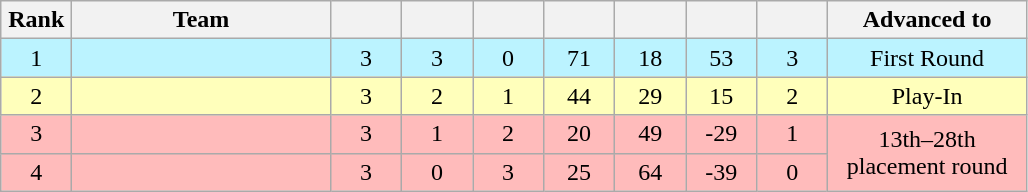<table class="wikitable" style="text-align:center;">
<tr>
<th width=40>Rank</th>
<th width=165>Team</th>
<th width=40></th>
<th width=40></th>
<th width=40></th>
<th width=40></th>
<th width=40></th>
<th width=40></th>
<th width=40></th>
<th width=125>Advanced to</th>
</tr>
<tr bgcolor=#bbf3ff>
<td>1</td>
<td style="text-align:left;"></td>
<td>3</td>
<td>3</td>
<td>0</td>
<td>71</td>
<td>18</td>
<td>53</td>
<td>3</td>
<td>First Round</td>
</tr>
<tr bgcolor=#ffffbb>
<td>2</td>
<td style="text-align:left;"></td>
<td>3</td>
<td>2</td>
<td>1</td>
<td>44</td>
<td>29</td>
<td>15</td>
<td>2</td>
<td>Play-In</td>
</tr>
<tr bgcolor=#ffbbbb>
<td>3</td>
<td style="text-align:left;"></td>
<td>3</td>
<td>1</td>
<td>2</td>
<td>20</td>
<td>49</td>
<td>-29</td>
<td>1</td>
<td rowspan=2>13th–28th placement round</td>
</tr>
<tr bgcolor=#ffbbbb>
<td>4</td>
<td style="text-align:left;"></td>
<td>3</td>
<td>0</td>
<td>3</td>
<td>25</td>
<td>64</td>
<td>-39</td>
<td>0</td>
</tr>
</table>
